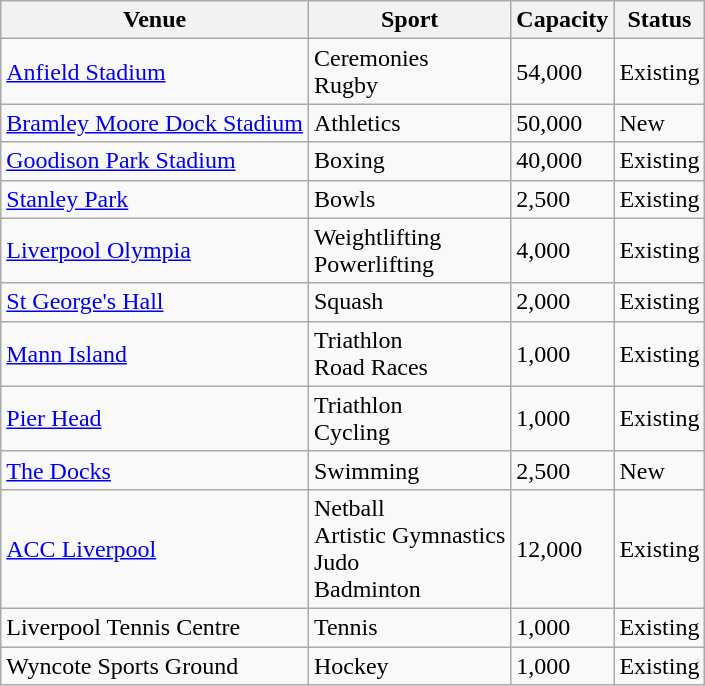<table class="wikitable">
<tr>
<th><strong>Venue</strong></th>
<th><strong>Sport</strong></th>
<th>Capacity</th>
<th>Status</th>
</tr>
<tr>
<td><a href='#'>Anfield Stadium</a></td>
<td>Ceremonies<br>Rugby</td>
<td>54,000</td>
<td>Existing</td>
</tr>
<tr>
<td><a href='#'>Bramley Moore Dock Stadium</a></td>
<td>Athletics</td>
<td>50,000</td>
<td>New</td>
</tr>
<tr>
<td><a href='#'>Goodison Park Stadium</a></td>
<td>Boxing</td>
<td>40,000</td>
<td>Existing</td>
</tr>
<tr>
<td><a href='#'>Stanley Park</a></td>
<td>Bowls</td>
<td>2,500</td>
<td>Existing</td>
</tr>
<tr>
<td><a href='#'>Liverpool Olympia</a></td>
<td>Weightlifting<br>Powerlifting</td>
<td>4,000</td>
<td>Existing</td>
</tr>
<tr>
<td><a href='#'>St George's Hall</a></td>
<td>Squash</td>
<td>2,000</td>
<td>Existing</td>
</tr>
<tr>
<td><a href='#'>Mann Island</a></td>
<td>Triathlon<br>Road Races</td>
<td>1,000</td>
<td>Existing</td>
</tr>
<tr>
<td><a href='#'>Pier Head</a></td>
<td>Triathlon<br>Cycling</td>
<td>1,000</td>
<td>Existing</td>
</tr>
<tr>
<td><a href='#'>The Docks</a></td>
<td>Swimming</td>
<td>2,500</td>
<td>New</td>
</tr>
<tr>
<td><a href='#'>ACC Liverpool</a></td>
<td>Netball<br>Artistic Gymnastics<br>Judo<br>Badminton</td>
<td>12,000</td>
<td>Existing</td>
</tr>
<tr>
<td>Liverpool Tennis Centre</td>
<td>Tennis</td>
<td>1,000</td>
<td>Existing</td>
</tr>
<tr>
<td>Wyncote Sports Ground</td>
<td>Hockey</td>
<td>1,000</td>
<td>Existing</td>
</tr>
</table>
